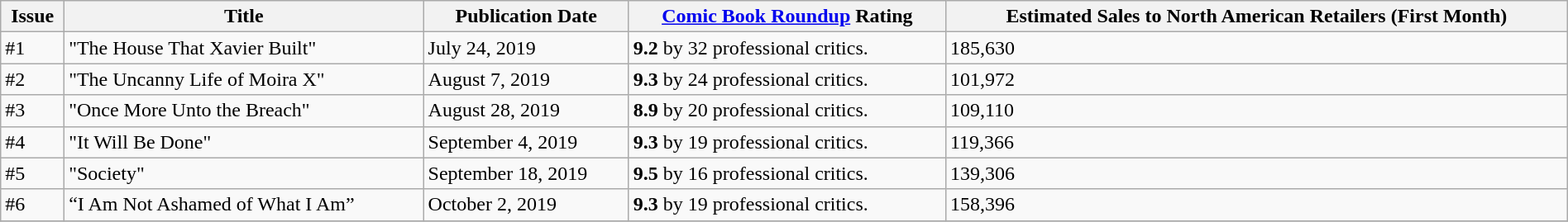<table class="wikitable" style="width:100%;">
<tr>
<th>Issue</th>
<th>Title</th>
<th>Publication Date</th>
<th><a href='#'>Comic Book Roundup</a> Rating</th>
<th>Estimated Sales to North American Retailers (First Month)</th>
</tr>
<tr>
<td>#1</td>
<td>"The House That Xavier Built"</td>
<td>July 24, 2019</td>
<td><strong>9.2</strong> by 32 professional critics.</td>
<td>185,630</td>
</tr>
<tr>
<td>#2</td>
<td>"The Uncanny Life of Moira X"</td>
<td>August 7, 2019</td>
<td><strong>9.3</strong> by 24 professional critics.</td>
<td>101,972</td>
</tr>
<tr>
<td>#3</td>
<td>"Once More Unto the Breach"</td>
<td>August 28, 2019</td>
<td><strong>8.9</strong> by 20 professional critics.</td>
<td>109,110</td>
</tr>
<tr>
<td>#4</td>
<td>"It Will Be Done"</td>
<td>September 4, 2019</td>
<td><strong>9.3</strong> by 19 professional critics.</td>
<td>119,366</td>
</tr>
<tr>
<td>#5</td>
<td>"Society"</td>
<td>September 18, 2019</td>
<td><strong>9.5</strong> by 16 professional critics.</td>
<td>139,306</td>
</tr>
<tr>
<td>#6</td>
<td>“I Am Not Ashamed of What I Am”</td>
<td>October 2, 2019</td>
<td><strong>9.3</strong> by 19 professional critics.</td>
<td>158,396</td>
</tr>
<tr>
</tr>
</table>
